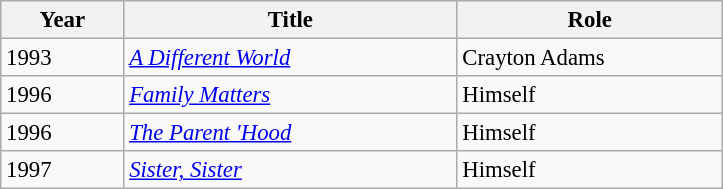<table class="wikitable" style="font-size: 95%;">
<tr>
<th width="75">Year</th>
<th width="215">Title</th>
<th width="170">Role</th>
</tr>
<tr>
<td>1993</td>
<td><em><a href='#'>A Different World</a></em></td>
<td>Crayton Adams</td>
</tr>
<tr>
<td>1996</td>
<td><em><a href='#'>Family Matters</a></em></td>
<td>Himself</td>
</tr>
<tr>
<td>1996</td>
<td><em><a href='#'>The Parent 'Hood</a></em></td>
<td>Himself</td>
</tr>
<tr>
<td>1997</td>
<td><em><a href='#'>Sister, Sister</a></em></td>
<td>Himself</td>
</tr>
</table>
